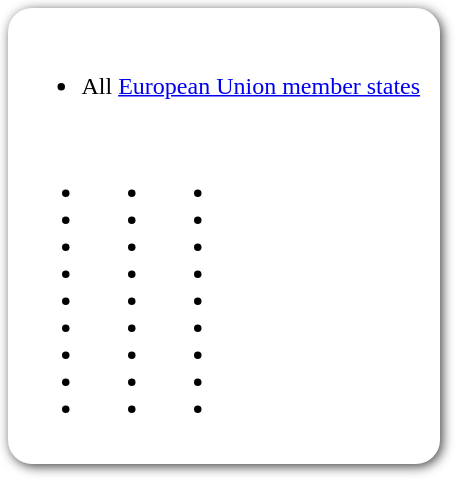<table style=" border-radius:1em; box-shadow: 0.1em 0.1em 0.5em rgba(0,0,0,0.75); background-color: white; border: 1px solid white; padding: 5px;">
<tr style="vertical-align:top;">
<td><br><ul><li> All <a href='#'>European Union member states</a></li></ul><table>
<tr>
<td><br><ul><li></li><li></li><li></li><li></li><li></li><li></li><li></li><li></li><li></li></ul></td>
<td valign="top"><br><ul><li></li><li></li><li></li><li></li><li></li><li></li><li></li><li></li><li></li></ul></td>
<td valign="top"><br><ul><li></li><li></li><li></li><li></li><li></li><li></li><li></li><li></li><li></li></ul></td>
<td></td>
</tr>
</table>
</td>
<td></td>
</tr>
</table>
